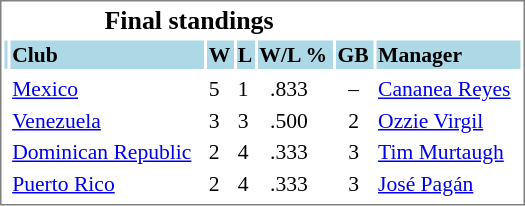<table cellpadding="1" width="350px" style="font-size: 90%; border: 1px solid gray;">
<tr align="center" style="font-size: larger;">
<td colspan=6><strong>Final standings</strong></td>
</tr>
<tr style="background:lightblue;">
<td></td>
<td><strong>Club</strong></td>
<td><strong>W</strong></td>
<td><strong>L</strong></td>
<td><strong>W/L %</strong></td>
<td><strong>GB</strong></td>
<td><strong>Manager</strong></td>
</tr>
<tr align="center" style="vertical-align: middle;" style="background:lightblue;">
</tr>
<tr>
<td></td>
<td><a href='#'>Mexico</a></td>
<td>5</td>
<td>1</td>
<td>  .833</td>
<td>  –  </td>
<td><a href='#'>Cananea Reyes</a></td>
</tr>
<tr>
<td></td>
<td><a href='#'>Venezuela</a></td>
<td>3</td>
<td>3</td>
<td>  .500</td>
<td>  2</td>
<td><a href='#'>Ozzie Virgil</a></td>
</tr>
<tr>
<td></td>
<td><a href='#'>Dominican Republic</a></td>
<td>2</td>
<td>4</td>
<td>  .333</td>
<td>  3</td>
<td><a href='#'>Tim Murtaugh</a></td>
</tr>
<tr>
<td></td>
<td><a href='#'>Puerto Rico</a></td>
<td>2</td>
<td>4</td>
<td>  .333</td>
<td>  3</td>
<td><a href='#'>José Pagán</a></td>
</tr>
<tr>
</tr>
</table>
